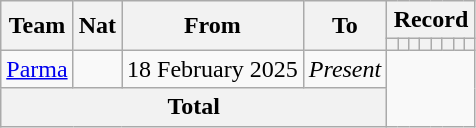<table class=wikitable style="text-align: center">
<tr>
<th rowspan="2">Team</th>
<th rowspan="2">Nat</th>
<th rowspan="2">From</th>
<th rowspan="2">To</th>
<th colspan="8">Record</th>
</tr>
<tr>
<th></th>
<th></th>
<th></th>
<th></th>
<th></th>
<th></th>
<th></th>
<th></th>
</tr>
<tr>
<td align=left><a href='#'>Parma</a></td>
<td></td>
<td align=left>18 February 2025</td>
<td align=left><em>Present</em><br></td>
</tr>
<tr>
<th colspan=4>Total<br></th>
</tr>
</table>
